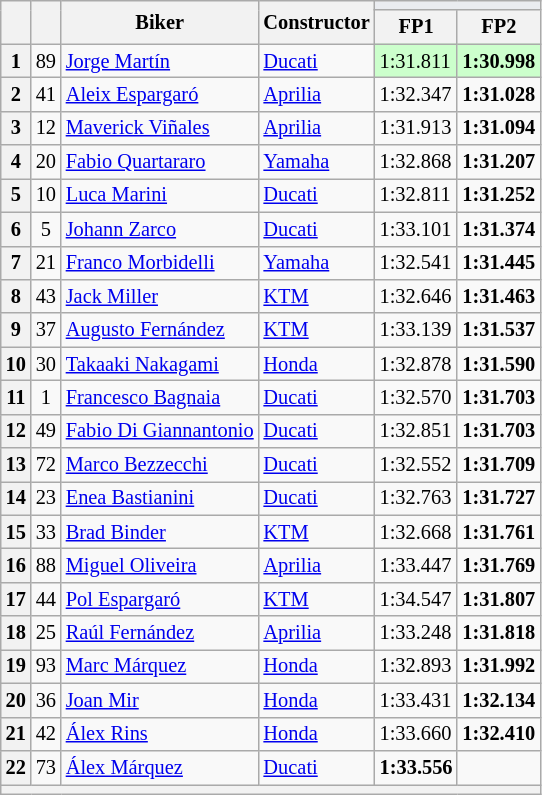<table class="wikitable sortable" style="font-size: 85%;">
<tr>
<th rowspan="2"></th>
<th rowspan="2"></th>
<th rowspan="2">Biker</th>
<th rowspan="2">Constructor</th>
<th colspan="3" style="background:#eaecf0; text-align:center;"></th>
</tr>
<tr>
<th scope="col">FP1</th>
<th scope="col">FP2</th>
</tr>
<tr>
<th scope="row">1</th>
<td align="center">89</td>
<td> <a href='#'>Jorge Martín</a></td>
<td><a href='#'>Ducati</a></td>
<td style="background:#ccffcc;">1:31.811</td>
<td style="background:#ccffcc;"><strong>1:30.998</strong></td>
</tr>
<tr>
<th scope="row">2</th>
<td align="center">41</td>
<td> <a href='#'>Aleix Espargaró</a></td>
<td><a href='#'>Aprilia</a></td>
<td>1:32.347</td>
<td><strong>1:31.028</strong></td>
</tr>
<tr>
<th scope="row">3</th>
<td align="center">12</td>
<td> <a href='#'>Maverick Viñales</a></td>
<td><a href='#'>Aprilia</a></td>
<td>1:31.913</td>
<td><strong>1:31.094</strong></td>
</tr>
<tr>
<th scope="row">4</th>
<td align="center">20</td>
<td> <a href='#'>Fabio Quartararo</a></td>
<td><a href='#'>Yamaha</a></td>
<td>1:32.868</td>
<td><strong>1:31.207</strong></td>
</tr>
<tr>
<th scope="row">5</th>
<td align="center">10</td>
<td> <a href='#'>Luca Marini</a></td>
<td><a href='#'>Ducati</a></td>
<td>1:32.811</td>
<td><strong>1:31.252</strong></td>
</tr>
<tr>
<th scope="row">6</th>
<td align="center">5</td>
<td> <a href='#'>Johann Zarco</a></td>
<td><a href='#'>Ducati</a></td>
<td>1:33.101</td>
<td><strong>1:31.374</strong></td>
</tr>
<tr>
<th scope="row">7</th>
<td align="center">21</td>
<td> <a href='#'>Franco Morbidelli</a></td>
<td><a href='#'>Yamaha</a></td>
<td>1:32.541</td>
<td><strong>1:31.445</strong></td>
</tr>
<tr>
<th scope="row">8</th>
<td align="center">43</td>
<td> <a href='#'>Jack Miller</a></td>
<td><a href='#'>KTM</a></td>
<td>1:32.646</td>
<td><strong>1:31.463</strong></td>
</tr>
<tr>
<th scope="row">9</th>
<td align="center">37</td>
<td> <a href='#'>Augusto Fernández</a></td>
<td><a href='#'>KTM</a></td>
<td>1:33.139</td>
<td><strong>1:31.537</strong></td>
</tr>
<tr>
<th scope="row">10</th>
<td align="center">30</td>
<td> <a href='#'>Takaaki Nakagami</a></td>
<td><a href='#'>Honda</a></td>
<td>1:32.878</td>
<td><strong>1:31.590</strong></td>
</tr>
<tr>
<th scope="row">11</th>
<td align="center">1</td>
<td> <a href='#'>Francesco Bagnaia</a></td>
<td><a href='#'>Ducati</a></td>
<td>1:32.570</td>
<td><strong>1:31.703</strong></td>
</tr>
<tr>
<th scope="row">12</th>
<td align="center">49</td>
<td> <a href='#'>Fabio Di Giannantonio</a></td>
<td><a href='#'>Ducati</a></td>
<td>1:32.851</td>
<td><strong>1:31.703</strong></td>
</tr>
<tr>
<th scope="row">13</th>
<td align="center">72</td>
<td> <a href='#'>Marco Bezzecchi</a></td>
<td><a href='#'>Ducati</a></td>
<td>1:32.552</td>
<td><strong>1:31.709</strong></td>
</tr>
<tr>
<th scope="row">14</th>
<td align="center">23</td>
<td> <a href='#'>Enea Bastianini</a></td>
<td><a href='#'>Ducati</a></td>
<td>1:32.763</td>
<td><strong>1:31.727</strong></td>
</tr>
<tr>
<th scope="row">15</th>
<td align="center">33</td>
<td> <a href='#'>Brad Binder</a></td>
<td><a href='#'>KTM</a></td>
<td>1:32.668</td>
<td><strong>1:31.761</strong></td>
</tr>
<tr>
<th scope="row">16</th>
<td align="center">88</td>
<td> <a href='#'>Miguel Oliveira</a></td>
<td><a href='#'>Aprilia</a></td>
<td>1:33.447</td>
<td><strong>1:31.769</strong></td>
</tr>
<tr>
<th scope="row">17</th>
<td align="center">44</td>
<td> <a href='#'>Pol Espargaró</a></td>
<td><a href='#'>KTM</a></td>
<td>1:34.547</td>
<td><strong>1:31.807</strong></td>
</tr>
<tr>
<th scope="row">18</th>
<td align="center">25</td>
<td> <a href='#'>Raúl Fernández</a></td>
<td><a href='#'>Aprilia</a></td>
<td>1:33.248</td>
<td><strong>1:31.818</strong></td>
</tr>
<tr>
<th scope="row">19</th>
<td align="center">93</td>
<td> <a href='#'>Marc Márquez</a></td>
<td><a href='#'>Honda</a></td>
<td>1:32.893</td>
<td><strong>1:31.992</strong></td>
</tr>
<tr>
<th scope="row">20</th>
<td align="center">36</td>
<td> <a href='#'>Joan Mir</a></td>
<td><a href='#'>Honda</a></td>
<td>1:33.431</td>
<td><strong>1:32.134</strong></td>
</tr>
<tr>
<th scope="row">21</th>
<td align="center">42</td>
<td> <a href='#'>Álex Rins</a></td>
<td><a href='#'>Honda</a></td>
<td>1:33.660</td>
<td><strong>1:32.410</strong></td>
</tr>
<tr>
<th scope="row">22</th>
<td align="center">73</td>
<td> <a href='#'>Álex Márquez</a></td>
<td><a href='#'>Ducati</a></td>
<td><strong>1:33.556</strong></td>
<td></td>
</tr>
<tr>
<th colspan="7"></th>
</tr>
</table>
